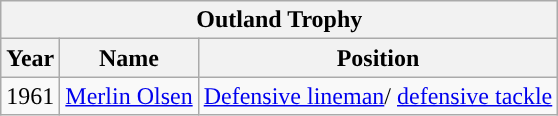<table class="wikitable">
<tr align="center">
<th colspan=5>Outland Trophy</th>
</tr>
<tr>
<th>Year</th>
<th>Name</th>
<th>Position</th>
</tr>
<tr align="center" bgcolor="">
<td>1961</td>
<td><a href='#'>Merlin Olsen</a></td>
<td><a href='#'>Defensive lineman</a>/ <a href='#'>defensive tackle</a></td>
</tr>
</table>
